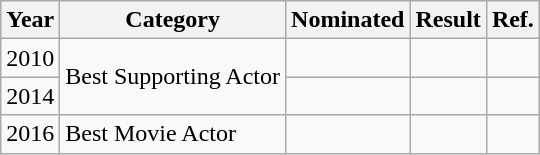<table class="wikitable">
<tr>
<th>Year</th>
<th>Category</th>
<th>Nominated</th>
<th>Result</th>
<th>Ref.</th>
</tr>
<tr>
<td>2010</td>
<td rowspan=2>Best Supporting Actor</td>
<td></td>
<td></td>
<td></td>
</tr>
<tr>
<td>2014</td>
<td></td>
<td></td>
<td></td>
</tr>
<tr>
<td>2016</td>
<td>Best Movie Actor</td>
<td></td>
<td></td>
<td></td>
</tr>
</table>
